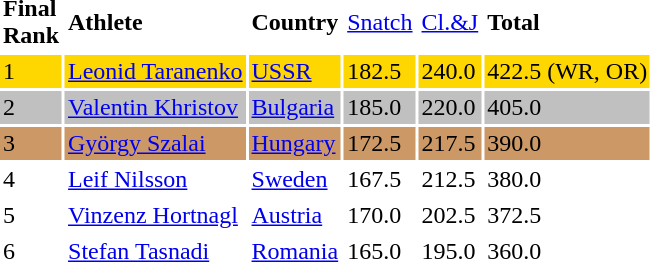<table border="0" Cellpadding="2">
<tr>
<td><strong>Final <br> Rank</strong></td>
<td><strong>Athlete</strong></td>
<td><strong>Country</strong></td>
<td><a href='#'>Snatch</a></td>
<td><a href='#'>Cl.&J</a></td>
<td><strong>Total</strong></td>
</tr>
<tr bgcolor="gold">
<td>1</td>
<td><a href='#'>Leonid Taranenko</a></td>
<td><a href='#'>USSR</a></td>
<td>182.5</td>
<td>240.0</td>
<td>422.5 (WR, OR)</td>
</tr>
<tr bgcolor="silver">
<td>2</td>
<td><a href='#'>Valentin Khristov</a></td>
<td><a href='#'>Bulgaria</a></td>
<td>185.0</td>
<td>220.0</td>
<td>405.0</td>
</tr>
<tr bgcolor="cc9966">
<td>3</td>
<td><a href='#'>György Szalai</a></td>
<td><a href='#'>Hungary</a></td>
<td>172.5</td>
<td>217.5</td>
<td>390.0</td>
</tr>
<tr>
<td>4</td>
<td><a href='#'>Leif Nilsson</a></td>
<td><a href='#'>Sweden</a></td>
<td>167.5</td>
<td>212.5</td>
<td>380.0</td>
</tr>
<tr>
<td>5</td>
<td><a href='#'>Vinzenz Hortnagl</a></td>
<td><a href='#'>Austria</a></td>
<td>170.0</td>
<td>202.5</td>
<td>372.5</td>
</tr>
<tr>
<td>6</td>
<td><a href='#'>Stefan Tasnadi</a></td>
<td><a href='#'>Romania</a></td>
<td>165.0</td>
<td>195.0</td>
<td>360.0</td>
</tr>
</table>
